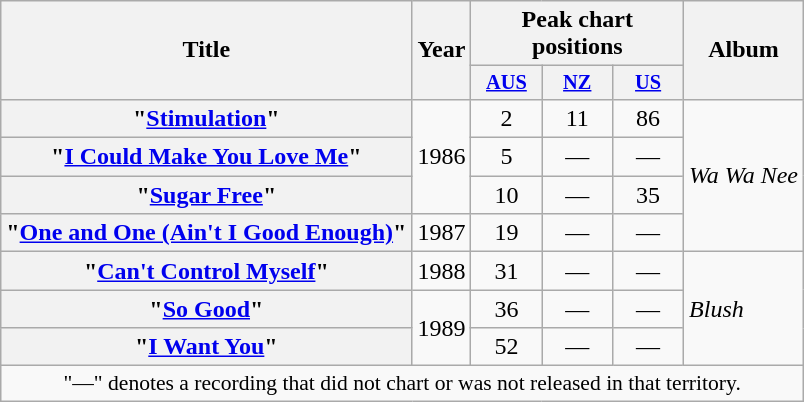<table class="wikitable plainrowheaders">
<tr>
<th scope="col" rowspan="2">Title</th>
<th scope="col" rowspan="2">Year</th>
<th scope="col" colspan="3">Peak chart positions</th>
<th scope="col" rowspan="2">Album</th>
</tr>
<tr>
<th style="width:3em;font-size:85%"><a href='#'>AUS</a><br></th>
<th style="width:3em;font-size:85%"><a href='#'>NZ</a><br></th>
<th style="width:3em;font-size:85%"><a href='#'>US</a><br></th>
</tr>
<tr>
<th scope="row">"<a href='#'>Stimulation</a>"</th>
<td rowspan="3">1986</td>
<td align="center">2</td>
<td align="center">11</td>
<td align="center">86</td>
<td rowspan="4"><em>Wa Wa Nee</em></td>
</tr>
<tr>
<th scope="row">"<a href='#'>I Could Make You Love Me</a>"</th>
<td align="center">5</td>
<td align="center">—</td>
<td align="center">—</td>
</tr>
<tr>
<th scope="row">"<a href='#'>Sugar Free</a>"</th>
<td align="center">10</td>
<td align="center">—</td>
<td align="center">35</td>
</tr>
<tr>
<th scope="row">"<a href='#'>One and One (Ain't I Good Enough)</a>"</th>
<td>1987</td>
<td align="center">19</td>
<td align="center">—</td>
<td align="center">—</td>
</tr>
<tr>
<th scope="row">"<a href='#'>Can't Control Myself</a>"</th>
<td>1988</td>
<td align="center">31</td>
<td align="center">—</td>
<td align="center">—</td>
<td rowspan="3"><em>Blush</em></td>
</tr>
<tr>
<th scope="row">"<a href='#'>So Good</a>"</th>
<td rowspan="2">1989</td>
<td align="center">36</td>
<td align="center">—</td>
<td align="center">—</td>
</tr>
<tr>
<th scope="row">"<a href='#'>I Want You</a>"</th>
<td align="center">52</td>
<td align="center">—</td>
<td align="center">—</td>
</tr>
<tr>
<td colspan="6" style="font-size:90%" align="center">"—" denotes a recording that did not chart or was not released in that territory.</td>
</tr>
</table>
